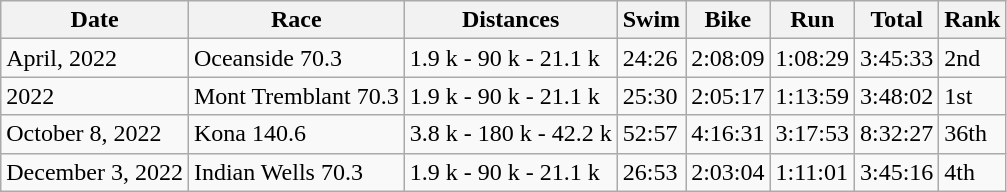<table class="wikitable">
<tr>
<th>Date</th>
<th>Race</th>
<th>Distances</th>
<th>Swim</th>
<th>Bike</th>
<th>Run</th>
<th>Total</th>
<th>Rank</th>
</tr>
<tr>
<td>April, 2022</td>
<td>Oceanside 70.3</td>
<td>1.9 k - 90 k - 21.1 k</td>
<td>24:26</td>
<td>2:08:09</td>
<td>1:08:29</td>
<td>3:45:33</td>
<td>2nd</td>
</tr>
<tr>
<td>2022</td>
<td>Mont Tremblant 70.3</td>
<td>1.9 k - 90 k - 21.1 k</td>
<td>25:30</td>
<td>2:05:17</td>
<td>1:13:59</td>
<td>3:48:02</td>
<td>1st</td>
</tr>
<tr>
<td>October 8, 2022</td>
<td>Kona 140.6</td>
<td>3.8 k - 180 k - 42.2 k</td>
<td>52:57</td>
<td>4:16:31</td>
<td>3:17:53</td>
<td>8:32:27</td>
<td>36th</td>
</tr>
<tr>
<td>December 3, 2022</td>
<td>Indian Wells 70.3</td>
<td>1.9 k - 90 k - 21.1 k</td>
<td>26:53</td>
<td>2:03:04</td>
<td>1:11:01</td>
<td>3:45:16</td>
<td>4th</td>
</tr>
</table>
